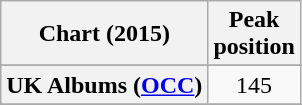<table class="wikitable sortable plainrowheaders" style="text-align:center">
<tr>
<th scope="col">Chart (2015)</th>
<th scope="col">Peak<br> position</th>
</tr>
<tr>
</tr>
<tr>
</tr>
<tr>
</tr>
<tr>
</tr>
<tr>
</tr>
<tr>
<th scope="row">UK Albums (<a href='#'>OCC</a>)</th>
<td>145</td>
</tr>
<tr>
</tr>
<tr>
</tr>
<tr>
</tr>
<tr>
</tr>
<tr>
</tr>
</table>
